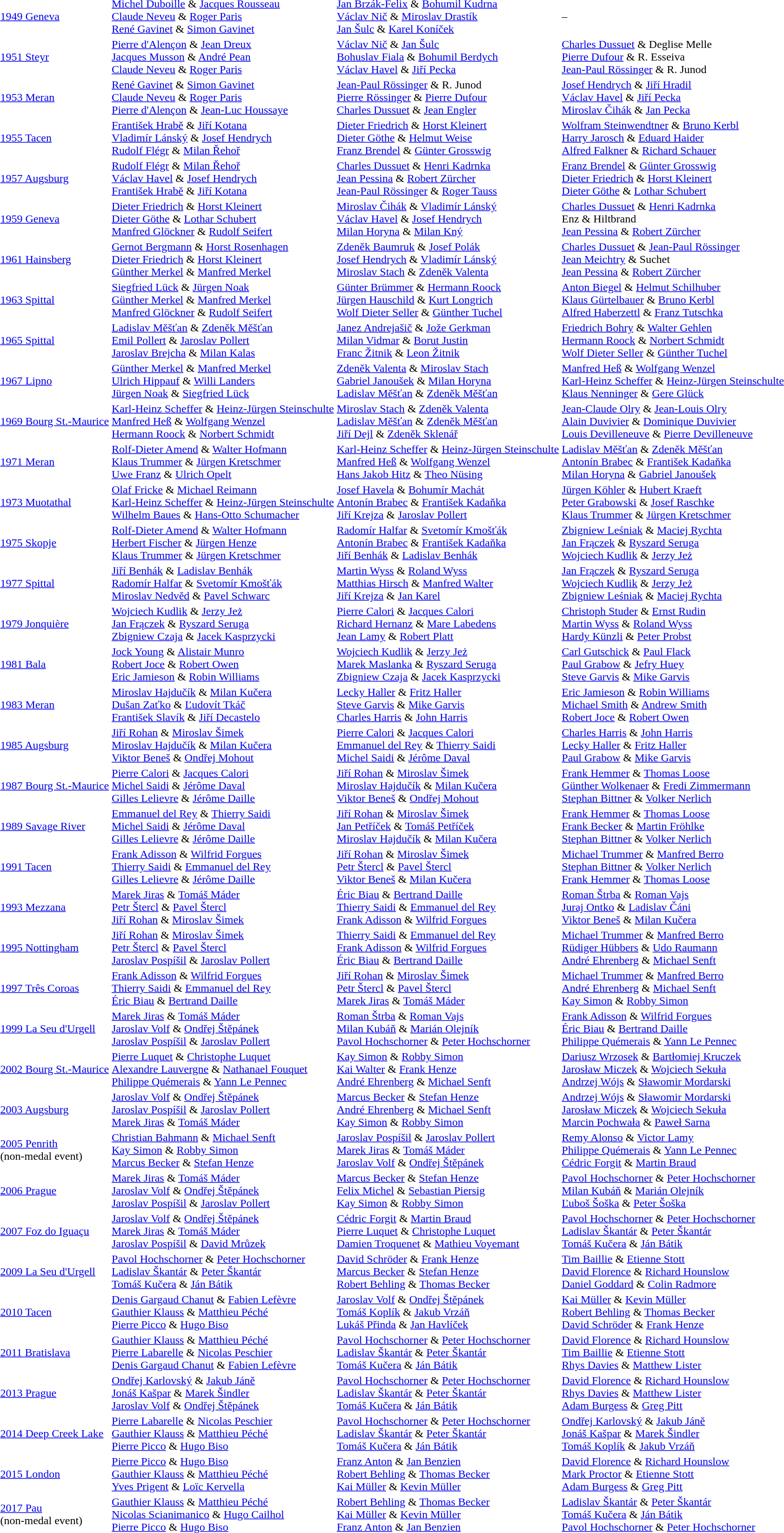<table>
<tr>
<td><a href='#'>1949 Geneva</a></td>
<td><a href='#'>Michel Duboille</a> & <a href='#'>Jacques Rousseau</a><br><a href='#'>Claude Neveu</a> & <a href='#'>Roger Paris</a><br><a href='#'>René Gavinet</a> & <a href='#'>Simon Gavinet</a><br></td>
<td><a href='#'>Jan Brzák-Felix</a> & <a href='#'>Bohumil Kudrna</a><br><a href='#'>Václav Nič</a> & <a href='#'>Miroslav Drastík</a><br><a href='#'>Jan Šulc</a> & <a href='#'>Karel Koníček</a><br></td>
<td>–</td>
</tr>
<tr>
<td><a href='#'>1951 Steyr</a></td>
<td><a href='#'>Pierre d'Alençon</a> & <a href='#'>Jean Dreux</a><br><a href='#'>Jacques Musson</a> & <a href='#'>André Pean</a><br><a href='#'>Claude Neveu</a> & <a href='#'>Roger Paris</a><br></td>
<td><a href='#'>Václav Nič</a> & <a href='#'>Jan Šulc</a><br><a href='#'>Bohuslav Fiala</a> & <a href='#'>Bohumil Berdych</a><br><a href='#'>Václav Havel</a> & <a href='#'>Jiří Pecka</a><br></td>
<td><a href='#'>Charles Dussuet</a> & Deglise Melle<br><a href='#'>Pierre Dufour</a> & R. Esseiva<br><a href='#'>Jean-Paul Rössinger</a> & R. Junod<br></td>
</tr>
<tr>
<td><a href='#'>1953 Meran</a></td>
<td><a href='#'>René Gavinet</a> & <a href='#'>Simon Gavinet</a><br><a href='#'>Claude Neveu</a> & <a href='#'>Roger Paris</a><br><a href='#'>Pierre d'Alençon</a> & <a href='#'>Jean-Luc Houssaye</a><br></td>
<td><a href='#'>Jean-Paul Rössinger</a> & R. Junod<br><a href='#'>Pierre Rössinger</a> & <a href='#'>Pierre Dufour</a><br><a href='#'>Charles Dussuet</a> & <a href='#'>Jean Engler</a><br></td>
<td><a href='#'>Josef Hendrych</a> & <a href='#'>Jiří Hradil</a><br><a href='#'>Václav Havel</a> & <a href='#'>Jiří Pecka</a><br><a href='#'>Miroslav Čihák</a> & <a href='#'>Jan Pecka</a><br></td>
</tr>
<tr>
<td><a href='#'>1955 Tacen</a></td>
<td><a href='#'>František Hrabě</a> & <a href='#'>Jiří Kotana</a><br><a href='#'>Vladimír Lánský</a> & <a href='#'>Josef Hendrych</a><br><a href='#'>Rudolf Flégr</a> & <a href='#'>Milan Řehoř</a><br></td>
<td><a href='#'>Dieter Friedrich</a> & <a href='#'>Horst Kleinert</a><br><a href='#'>Dieter Göthe</a> & <a href='#'>Helmut Weise</a><br><a href='#'>Franz Brendel</a> & <a href='#'>Günter Grosswig</a><br></td>
<td><a href='#'>Wolfram Steinwendtner</a> & <a href='#'>Bruno Kerbl</a><br><a href='#'>Harry Jarosch</a> & <a href='#'>Eduard Haider</a><br><a href='#'>Alfred Falkner</a> & <a href='#'>Richard Schauer</a><br></td>
</tr>
<tr>
<td><a href='#'>1957 Augsburg</a></td>
<td><a href='#'>Rudolf Flégr</a> & <a href='#'>Milan Řehoř</a><br><a href='#'>Václav Havel</a> & <a href='#'>Josef Hendrych</a><br><a href='#'>František Hrabě</a> & <a href='#'>Jiří Kotana</a><br></td>
<td><a href='#'>Charles Dussuet</a> & <a href='#'>Henri Kadrnka</a><br><a href='#'>Jean Pessina</a> & <a href='#'>Robert Zürcher</a><br><a href='#'>Jean-Paul Rössinger</a> & <a href='#'>Roger Tauss</a><br></td>
<td><a href='#'>Franz Brendel</a> & <a href='#'>Günter Grosswig</a><br><a href='#'>Dieter Friedrich</a> & <a href='#'>Horst Kleinert</a><br><a href='#'>Dieter Göthe</a> & <a href='#'>Lothar Schubert</a><br></td>
</tr>
<tr>
<td><a href='#'>1959 Geneva</a></td>
<td><a href='#'>Dieter Friedrich</a> & <a href='#'>Horst Kleinert</a><br><a href='#'>Dieter Göthe</a> & <a href='#'>Lothar Schubert</a><br><a href='#'>Manfred Glöckner</a> & <a href='#'>Rudolf Seifert</a><br></td>
<td><a href='#'>Miroslav Čihák</a> & <a href='#'>Vladimír Lánský</a><br><a href='#'>Václav Havel</a> & <a href='#'>Josef Hendrych</a><br><a href='#'>Milan Horyna</a> & <a href='#'>Milan Kný</a><br></td>
<td><a href='#'>Charles Dussuet</a> & <a href='#'>Henri Kadrnka</a><br>Enz & Hiltbrand<br><a href='#'>Jean Pessina</a> & <a href='#'>Robert Zürcher</a><br></td>
</tr>
<tr>
<td><a href='#'>1961 Hainsberg</a></td>
<td><a href='#'>Gernot Bergmann</a> & <a href='#'>Horst Rosenhagen</a><br><a href='#'>Dieter Friedrich</a> & <a href='#'>Horst Kleinert</a><br><a href='#'>Günther Merkel</a> & <a href='#'>Manfred Merkel</a><br></td>
<td><a href='#'>Zdeněk Baumruk</a> & <a href='#'>Josef Polák</a><br><a href='#'>Josef Hendrych</a> & <a href='#'>Vladimír Lánský</a><br><a href='#'>Miroslav Stach</a> & <a href='#'>Zdeněk Valenta</a><br></td>
<td><a href='#'>Charles Dussuet</a> & <a href='#'>Jean-Paul Rössinger</a><br><a href='#'>Jean Meichtry</a> & Suchet<br><a href='#'>Jean Pessina</a> & <a href='#'>Robert Zürcher</a><br></td>
</tr>
<tr>
<td><a href='#'>1963 Spittal</a></td>
<td><a href='#'>Siegfried Lück</a> & <a href='#'>Jürgen Noak</a><br><a href='#'>Günther Merkel</a> & <a href='#'>Manfred Merkel</a><br><a href='#'>Manfred Glöckner</a> & <a href='#'>Rudolf Seifert</a><br></td>
<td><a href='#'>Günter Brümmer</a> & <a href='#'>Hermann Roock</a><br><a href='#'>Jürgen Hauschild</a> & <a href='#'>Kurt Longrich</a><br><a href='#'>Wolf Dieter Seller</a> & <a href='#'>Günther Tuchel</a><br></td>
<td><a href='#'>Anton Biegel</a> & <a href='#'>Helmut Schilhuber</a><br><a href='#'>Klaus Gürtelbauer</a> & <a href='#'>Bruno Kerbl</a><br><a href='#'>Alfred Haberzettl</a> & <a href='#'>Franz Tutschka</a><br></td>
</tr>
<tr>
<td><a href='#'>1965 Spittal</a></td>
<td><a href='#'>Ladislav Měšťan</a> & <a href='#'>Zdeněk Měšťan</a><br><a href='#'>Emil Pollert</a> & <a href='#'>Jaroslav Pollert</a><br><a href='#'>Jaroslav Brejcha</a> & <a href='#'>Milan Kalas</a><br></td>
<td><a href='#'>Janez Andrejašič</a> & <a href='#'>Jože Gerkman</a><br><a href='#'>Milan Vidmar</a> & <a href='#'>Borut Justin</a><br><a href='#'>Franc Žitnik</a> & <a href='#'>Leon Žitnik</a><br></td>
<td><a href='#'>Friedrich Bohry</a> & <a href='#'>Walter Gehlen</a><br><a href='#'>Hermann Roock</a> & <a href='#'>Norbert Schmidt</a><br><a href='#'>Wolf Dieter Seller</a> & <a href='#'>Günther Tuchel</a><br></td>
</tr>
<tr>
<td><a href='#'>1967 Lipno</a></td>
<td><a href='#'>Günther Merkel</a> & <a href='#'>Manfred Merkel</a><br><a href='#'>Ulrich Hippauf</a> & <a href='#'>Willi Landers</a><br><a href='#'>Jürgen Noak</a> & <a href='#'>Siegfried Lück</a><br></td>
<td><a href='#'>Zdeněk Valenta</a> & <a href='#'>Miroslav Stach</a><br><a href='#'>Gabriel Janoušek</a> & <a href='#'>Milan Horyna</a><br><a href='#'>Ladislav Měšťan</a> & <a href='#'>Zdeněk Měšťan</a><br></td>
<td><a href='#'>Manfred Heß</a> & <a href='#'>Wolfgang Wenzel</a><br><a href='#'>Karl-Heinz Scheffer</a> & <a href='#'>Heinz-Jürgen Steinschulte</a><br><a href='#'>Klaus Nenninger</a> & <a href='#'>Gere Glück</a><br></td>
</tr>
<tr>
<td><a href='#'>1969 Bourg St.-Maurice</a></td>
<td><a href='#'>Karl-Heinz Scheffer</a> & <a href='#'>Heinz-Jürgen Steinschulte</a><br><a href='#'>Manfred Heß</a> & <a href='#'>Wolfgang Wenzel</a><br><a href='#'>Hermann Roock</a> & <a href='#'>Norbert Schmidt</a><br></td>
<td><a href='#'>Miroslav Stach</a> & <a href='#'>Zdeněk Valenta</a><br><a href='#'>Ladislav Měšťan</a> & <a href='#'>Zdeněk Měšťan</a><br><a href='#'>Jiří Dejl</a> & <a href='#'>Zdeněk Sklenář</a><br></td>
<td><a href='#'>Jean-Claude Olry</a> & <a href='#'>Jean-Louis Olry</a><br><a href='#'>Alain Duvivier</a> & <a href='#'>Dominique Duvivier</a><br><a href='#'>Louis Devilleneuve</a> & <a href='#'>Pierre Devilleneuve</a><br></td>
</tr>
<tr>
<td><a href='#'>1971 Meran</a></td>
<td><a href='#'>Rolf-Dieter Amend</a> & <a href='#'>Walter Hofmann</a><br><a href='#'>Klaus Trummer</a> & <a href='#'>Jürgen Kretschmer</a><br><a href='#'>Uwe Franz</a> & <a href='#'>Ulrich Opelt</a><br></td>
<td><a href='#'>Karl-Heinz Scheffer</a> & <a href='#'>Heinz-Jürgen Steinschulte</a><br><a href='#'>Manfred Heß</a> & <a href='#'>Wolfgang Wenzel</a><br><a href='#'>Hans Jakob Hitz</a> & <a href='#'>Theo Nüsing</a><br></td>
<td><a href='#'>Ladislav Měšťan</a> & <a href='#'>Zdeněk Měšťan</a><br><a href='#'>Antonín Brabec</a> & <a href='#'>František Kadaňka</a><br><a href='#'>Milan Horyna</a> & <a href='#'>Gabriel Janoušek</a><br></td>
</tr>
<tr>
<td><a href='#'>1973 Muotathal</a></td>
<td><a href='#'>Olaf Fricke</a> & <a href='#'>Michael Reimann</a><br><a href='#'>Karl-Heinz Scheffer</a> & <a href='#'>Heinz-Jürgen Steinschulte</a><br><a href='#'>Wilhelm Baues</a> & <a href='#'>Hans-Otto Schumacher</a><br></td>
<td><a href='#'>Josef Havela</a> & <a href='#'>Bohumír Machát</a><br><a href='#'>Antonín Brabec</a> & <a href='#'>František Kadaňka</a><br><a href='#'>Jiří Krejza</a> & <a href='#'>Jaroslav Pollert</a><br></td>
<td><a href='#'>Jürgen Köhler</a> & <a href='#'>Hubert Kraeft</a><br><a href='#'>Peter Grabowski</a> & <a href='#'>Josef Raschke</a><br><a href='#'>Klaus Trummer</a> & <a href='#'>Jürgen Kretschmer</a><br></td>
</tr>
<tr>
<td><a href='#'>1975 Skopje</a></td>
<td><a href='#'>Rolf-Dieter Amend</a> & <a href='#'>Walter Hofmann</a><br><a href='#'>Herbert Fischer</a> & <a href='#'>Jürgen Henze</a><br><a href='#'>Klaus Trummer</a> & <a href='#'>Jürgen Kretschmer</a><br></td>
<td><a href='#'>Radomír Halfar</a> & <a href='#'>Svetomír Kmošťák</a><br><a href='#'>Antonín Brabec</a> & <a href='#'>František Kadaňka</a><br><a href='#'>Jiří Benhák</a> & <a href='#'>Ladislav Benhák</a><br></td>
<td><a href='#'>Zbigniew Leśniak</a> & <a href='#'>Maciej Rychta</a><br><a href='#'>Jan Frączek</a> & <a href='#'>Ryszard Seruga</a><br><a href='#'>Wojciech Kudlik</a> & <a href='#'>Jerzy Jeż</a><br></td>
</tr>
<tr>
<td><a href='#'>1977 Spittal</a></td>
<td><a href='#'>Jiří Benhák</a> & <a href='#'>Ladislav Benhák</a><br><a href='#'>Radomír Halfar</a> & <a href='#'>Svetomír Kmošťák</a><br><a href='#'>Miroslav Nedvěd</a> & <a href='#'>Pavel Schwarc</a><br></td>
<td><a href='#'>Martin Wyss</a> & <a href='#'>Roland Wyss</a><br><a href='#'>Matthias Hirsch</a> & <a href='#'>Manfred Walter</a><br><a href='#'>Jiří Krejza</a> & <a href='#'>Jan Karel</a><br></td>
<td><a href='#'>Jan Frączek</a> & <a href='#'>Ryszard Seruga</a><br><a href='#'>Wojciech Kudlik</a> & <a href='#'>Jerzy Jeż</a><br><a href='#'>Zbigniew Leśniak</a> & <a href='#'>Maciej Rychta</a><br></td>
</tr>
<tr>
<td><a href='#'>1979 Jonquière</a></td>
<td><a href='#'>Wojciech Kudlik</a> & <a href='#'>Jerzy Jeż</a><br><a href='#'>Jan Frączek</a> & <a href='#'>Ryszard Seruga</a><br><a href='#'>Zbigniew Czaja</a> & <a href='#'>Jacek Kasprzycki</a><br></td>
<td><a href='#'>Pierre Calori</a> & <a href='#'>Jacques Calori</a><br><a href='#'>Richard Hernanz</a> & <a href='#'>Mare Labedens</a><br><a href='#'>Jean Lamy</a> & <a href='#'>Robert Platt</a><br></td>
<td><a href='#'>Christoph Studer</a> & <a href='#'>Ernst Rudin</a><br><a href='#'>Martin Wyss</a> & <a href='#'>Roland Wyss</a><br><a href='#'>Hardy Künzli</a> & <a href='#'>Peter Probst</a><br></td>
</tr>
<tr>
<td><a href='#'>1981 Bala</a></td>
<td><a href='#'>Jock Young</a> & <a href='#'>Alistair Munro</a><br><a href='#'>Robert Joce</a> & <a href='#'>Robert Owen</a><br><a href='#'>Eric Jamieson</a> & <a href='#'>Robin Williams</a><br></td>
<td><a href='#'>Wojciech Kudlik</a> & <a href='#'>Jerzy Jeż</a><br><a href='#'>Marek Maslanka</a> & <a href='#'>Ryszard Seruga</a><br><a href='#'>Zbigniew Czaja</a> & <a href='#'>Jacek Kasprzycki</a><br></td>
<td><a href='#'>Carl Gutschick</a> & <a href='#'>Paul Flack</a><br><a href='#'>Paul Grabow</a> & <a href='#'>Jefry Huey</a><br><a href='#'>Steve Garvis</a> & <a href='#'>Mike Garvis</a><br></td>
</tr>
<tr>
<td><a href='#'>1983 Meran</a></td>
<td><a href='#'>Miroslav Hajdučík</a> & <a href='#'>Milan Kučera</a><br><a href='#'>Dušan Zaťko</a> & <a href='#'>Ľudovít Tkáč</a><br><a href='#'>František Slavík</a> & <a href='#'>Jiří Decastelo</a><br></td>
<td><a href='#'>Lecky Haller</a> & <a href='#'>Fritz Haller</a><br><a href='#'>Steve Garvis</a> & <a href='#'>Mike Garvis</a><br><a href='#'>Charles Harris</a> & <a href='#'>John Harris</a><br></td>
<td><a href='#'>Eric Jamieson</a> & <a href='#'>Robin Williams</a><br><a href='#'>Michael Smith</a> & <a href='#'>Andrew Smith</a><br><a href='#'>Robert Joce</a> & <a href='#'>Robert Owen</a><br></td>
</tr>
<tr>
<td><a href='#'>1985 Augsburg</a></td>
<td><a href='#'>Jiří Rohan</a> & <a href='#'>Miroslav Šimek</a><br><a href='#'>Miroslav Hajdučík</a> & <a href='#'>Milan Kučera</a><br><a href='#'>Viktor Beneš</a> & <a href='#'>Ondřej Mohout</a><br></td>
<td><a href='#'>Pierre Calori</a> & <a href='#'>Jacques Calori</a><br><a href='#'>Emmanuel del Rey</a> & <a href='#'>Thierry Saidi</a><br><a href='#'>Michel Saidi</a> & <a href='#'>Jérôme Daval</a><br></td>
<td><a href='#'>Charles Harris</a> & <a href='#'>John Harris</a><br><a href='#'>Lecky Haller</a> & <a href='#'>Fritz Haller</a><br><a href='#'>Paul Grabow</a> & <a href='#'>Mike Garvis</a><br></td>
</tr>
<tr>
<td><a href='#'>1987 Bourg St.-Maurice</a></td>
<td><a href='#'>Pierre Calori</a> & <a href='#'>Jacques Calori</a><br><a href='#'>Michel Saidi</a> & <a href='#'>Jérôme Daval</a><br><a href='#'>Gilles Lelievre</a> & <a href='#'>Jérôme Daille</a><br></td>
<td><a href='#'>Jiří Rohan</a> & <a href='#'>Miroslav Šimek</a><br><a href='#'>Miroslav Hajdučík</a> & <a href='#'>Milan Kučera</a><br><a href='#'>Viktor Beneš</a> & <a href='#'>Ondřej Mohout</a><br></td>
<td><a href='#'>Frank Hemmer</a> & <a href='#'>Thomas Loose</a><br><a href='#'>Günther Wolkenaer</a> & <a href='#'>Fredi Zimmermann</a><br><a href='#'>Stephan Bittner</a> & <a href='#'>Volker Nerlich</a><br></td>
</tr>
<tr>
<td><a href='#'>1989 Savage River</a></td>
<td><a href='#'>Emmanuel del Rey</a> & <a href='#'>Thierry Saidi</a><br><a href='#'>Michel Saidi</a> & <a href='#'>Jérôme Daval</a><br><a href='#'>Gilles Lelievre</a> & <a href='#'>Jérôme Daille</a><br></td>
<td><a href='#'>Jiří Rohan</a> & <a href='#'>Miroslav Šimek</a><br><a href='#'>Jan Petříček</a> & <a href='#'>Tomáš Petříček</a><br><a href='#'>Miroslav Hajdučík</a> & <a href='#'>Milan Kučera</a><br></td>
<td><a href='#'>Frank Hemmer</a> & <a href='#'>Thomas Loose</a><br><a href='#'>Frank Becker</a> & <a href='#'>Martin Fröhlke</a><br><a href='#'>Stephan Bittner</a> & <a href='#'>Volker Nerlich</a><br></td>
</tr>
<tr>
<td><a href='#'>1991 Tacen</a></td>
<td><a href='#'>Frank Adisson</a> & <a href='#'>Wilfrid Forgues</a><br><a href='#'>Thierry Saidi</a> & <a href='#'>Emmanuel del Rey</a><br><a href='#'>Gilles Lelievre</a> & <a href='#'>Jérôme Daille</a><br></td>
<td><a href='#'>Jiří Rohan</a> & <a href='#'>Miroslav Šimek</a><br><a href='#'>Petr Štercl</a> & <a href='#'>Pavel Štercl</a><br><a href='#'>Viktor Beneš</a> & <a href='#'>Milan Kučera</a><br></td>
<td><a href='#'>Michael Trummer</a> & <a href='#'>Manfred Berro</a><br><a href='#'>Stephan Bittner</a> & <a href='#'>Volker Nerlich</a><br><a href='#'>Frank Hemmer</a> & <a href='#'>Thomas Loose</a><br></td>
</tr>
<tr>
<td><a href='#'>1993 Mezzana</a></td>
<td><a href='#'>Marek Jiras</a> & <a href='#'>Tomáš Máder</a><br><a href='#'>Petr Štercl</a> & <a href='#'>Pavel Štercl</a><br><a href='#'>Jiří Rohan</a> & <a href='#'>Miroslav Šimek</a><br></td>
<td><a href='#'>Éric Biau</a> & <a href='#'>Bertrand Daille</a><br><a href='#'>Thierry Saidi</a> & <a href='#'>Emmanuel del Rey</a><br><a href='#'>Frank Adisson</a> & <a href='#'>Wilfrid Forgues</a><br></td>
<td><a href='#'>Roman Štrba</a> & <a href='#'>Roman Vajs</a><br><a href='#'>Juraj Ontko</a> & <a href='#'>Ladislav Čáni</a><br><a href='#'>Viktor Beneš</a> & <a href='#'>Milan Kučera</a><br></td>
</tr>
<tr>
<td><a href='#'>1995 Nottingham</a></td>
<td><a href='#'>Jiří Rohan</a> & <a href='#'>Miroslav Šimek</a><br><a href='#'>Petr Štercl</a> & <a href='#'>Pavel Štercl</a><br><a href='#'>Jaroslav Pospíšil</a> & <a href='#'>Jaroslav Pollert</a><br></td>
<td><a href='#'>Thierry Saidi</a> & <a href='#'>Emmanuel del Rey</a><br><a href='#'>Frank Adisson</a> & <a href='#'>Wilfrid Forgues</a><br><a href='#'>Éric Biau</a> & <a href='#'>Bertrand Daille</a><br></td>
<td><a href='#'>Michael Trummer</a> & <a href='#'>Manfred Berro</a><br><a href='#'>Rüdiger Hübbers</a> & <a href='#'>Udo Raumann</a><br><a href='#'>André Ehrenberg</a> & <a href='#'>Michael Senft</a><br></td>
</tr>
<tr>
<td><a href='#'>1997 Três Coroas</a></td>
<td><a href='#'>Frank Adisson</a> & <a href='#'>Wilfrid Forgues</a><br><a href='#'>Thierry Saidi</a> & <a href='#'>Emmanuel del Rey</a><br><a href='#'>Éric Biau</a> & <a href='#'>Bertrand Daille</a><br></td>
<td><a href='#'>Jiří Rohan</a> & <a href='#'>Miroslav Šimek</a><br><a href='#'>Petr Štercl</a> & <a href='#'>Pavel Štercl</a><br><a href='#'>Marek Jiras</a> & <a href='#'>Tomáš Máder</a><br></td>
<td><a href='#'>Michael Trummer</a> & <a href='#'>Manfred Berro</a><br><a href='#'>André Ehrenberg</a> & <a href='#'>Michael Senft</a><br><a href='#'>Kay Simon</a> & <a href='#'>Robby Simon</a><br></td>
</tr>
<tr>
<td><a href='#'>1999 La Seu d'Urgell</a></td>
<td><a href='#'>Marek Jiras</a> & <a href='#'>Tomáš Máder</a><br><a href='#'>Jaroslav Volf</a> & <a href='#'>Ondřej Štěpánek</a><br><a href='#'>Jaroslav Pospíšil</a> & <a href='#'>Jaroslav Pollert</a><br></td>
<td><a href='#'>Roman Štrba</a> & <a href='#'>Roman Vajs</a><br><a href='#'>Milan Kubáň</a> & <a href='#'>Marián Olejník</a><br><a href='#'>Pavol Hochschorner</a> & <a href='#'>Peter Hochschorner</a><br></td>
<td><a href='#'>Frank Adisson</a> & <a href='#'>Wilfrid Forgues</a><br><a href='#'>Éric Biau</a> & <a href='#'>Bertrand Daille</a><br><a href='#'>Philippe Quémerais</a> & <a href='#'>Yann Le Pennec</a><br></td>
</tr>
<tr>
<td><a href='#'>2002 Bourg St.-Maurice</a></td>
<td><a href='#'>Pierre Luquet</a> & <a href='#'>Christophe Luquet</a><br><a href='#'>Alexandre Lauvergne</a> & <a href='#'>Nathanael Fouquet</a><br><a href='#'>Philippe Quémerais</a> & <a href='#'>Yann Le Pennec</a><br></td>
<td><a href='#'>Kay Simon</a> & <a href='#'>Robby Simon</a><br><a href='#'>Kai Walter</a> & <a href='#'>Frank Henze</a><br><a href='#'>André Ehrenberg</a> & <a href='#'>Michael Senft</a><br></td>
<td><a href='#'>Dariusz Wrzosek</a> & <a href='#'>Bartłomiej Kruczek</a><br><a href='#'>Jarosław Miczek</a> & <a href='#'>Wojciech Sekuła</a><br><a href='#'>Andrzej Wójs</a> & <a href='#'>Sławomir Mordarski</a><br></td>
</tr>
<tr>
<td><a href='#'>2003 Augsburg</a></td>
<td><a href='#'>Jaroslav Volf</a> & <a href='#'>Ondřej Štěpánek</a><br><a href='#'>Jaroslav Pospíšil</a> & <a href='#'>Jaroslav Pollert</a><br><a href='#'>Marek Jiras</a> & <a href='#'>Tomáš Máder</a><br></td>
<td><a href='#'>Marcus Becker</a> & <a href='#'>Stefan Henze</a><br><a href='#'>André Ehrenberg</a> & <a href='#'>Michael Senft</a><br><a href='#'>Kay Simon</a> & <a href='#'>Robby Simon</a><br></td>
<td><a href='#'>Andrzej Wójs</a> & <a href='#'>Sławomir Mordarski</a><br><a href='#'>Jarosław Miczek</a> & <a href='#'>Wojciech Sekuła</a><br><a href='#'>Marcin Pochwała</a> & <a href='#'>Paweł Sarna</a><br></td>
</tr>
<tr>
<td><a href='#'>2005 Penrith</a><br>(non-medal event)</td>
<td><a href='#'>Christian Bahmann</a> & <a href='#'>Michael Senft</a><br><a href='#'>Kay Simon</a> & <a href='#'>Robby Simon</a><br><a href='#'>Marcus Becker</a> & <a href='#'>Stefan Henze</a><br></td>
<td><a href='#'>Jaroslav Pospíšil</a> & <a href='#'>Jaroslav Pollert</a><br><a href='#'>Marek Jiras</a> & <a href='#'>Tomáš Máder</a><br><a href='#'>Jaroslav Volf</a> & <a href='#'>Ondřej Štěpánek</a><br></td>
<td><a href='#'>Remy Alonso</a> & <a href='#'>Victor Lamy</a><br><a href='#'>Philippe Quémerais</a> & <a href='#'>Yann Le Pennec</a><br><a href='#'>Cédric Forgit</a> & <a href='#'>Martin Braud</a><br></td>
</tr>
<tr>
<td><a href='#'>2006 Prague</a></td>
<td><a href='#'>Marek Jiras</a> & <a href='#'>Tomáš Máder</a><br><a href='#'>Jaroslav Volf</a> & <a href='#'>Ondřej Štěpánek</a><br><a href='#'>Jaroslav Pospíšil</a> & <a href='#'>Jaroslav Pollert</a><br></td>
<td><a href='#'>Marcus Becker</a> & <a href='#'>Stefan Henze</a><br><a href='#'>Felix Michel</a> & <a href='#'>Sebastian Piersig</a><br><a href='#'>Kay Simon</a> & <a href='#'>Robby Simon</a><br></td>
<td><a href='#'>Pavol Hochschorner</a> & <a href='#'>Peter Hochschorner</a><br><a href='#'>Milan Kubáň</a> & <a href='#'>Marián Olejník</a><br><a href='#'>Ľuboš Šoška</a> & <a href='#'>Peter Šoška</a><br></td>
</tr>
<tr>
<td><a href='#'>2007 Foz do Iguaçu</a></td>
<td><a href='#'>Jaroslav Volf</a> & <a href='#'>Ondřej Štěpánek</a><br><a href='#'>Marek Jiras</a> & <a href='#'>Tomáš Máder</a><br><a href='#'>Jaroslav Pospíšil</a> & <a href='#'>David Mrůzek</a><br></td>
<td><a href='#'>Cédric Forgit</a> & <a href='#'>Martin Braud</a><br><a href='#'>Pierre Luquet</a> & <a href='#'>Christophe Luquet</a><br><a href='#'>Damien Troquenet</a> & <a href='#'>Mathieu Voyemant</a><br></td>
<td><a href='#'>Pavol Hochschorner</a> & <a href='#'>Peter Hochschorner</a><br><a href='#'>Ladislav Škantár</a> & <a href='#'>Peter Škantár</a><br><a href='#'>Tomáš Kučera</a> & <a href='#'>Ján Bátik</a><br></td>
</tr>
<tr>
<td><a href='#'>2009 La Seu d'Urgell</a></td>
<td><a href='#'>Pavol Hochschorner</a> & <a href='#'>Peter Hochschorner</a><br><a href='#'>Ladislav Škantár</a> & <a href='#'>Peter Škantár</a><br><a href='#'>Tomáš Kučera</a> & <a href='#'>Ján Bátik</a><br></td>
<td><a href='#'>David Schröder</a> & <a href='#'>Frank Henze</a><br><a href='#'>Marcus Becker</a> & <a href='#'>Stefan Henze</a><br><a href='#'>Robert Behling</a> & <a href='#'>Thomas Becker</a><br></td>
<td><a href='#'>Tim Baillie</a> & <a href='#'>Etienne Stott</a><br><a href='#'>David Florence</a> & <a href='#'>Richard Hounslow</a><br><a href='#'>Daniel Goddard</a> & <a href='#'>Colin Radmore</a><br></td>
</tr>
<tr>
<td><a href='#'>2010 Tacen</a></td>
<td><a href='#'>Denis Gargaud Chanut</a> & <a href='#'>Fabien Lefèvre</a><br><a href='#'>Gauthier Klauss</a> & <a href='#'>Matthieu Péché</a><br><a href='#'>Pierre Picco</a> & <a href='#'>Hugo Biso</a><br></td>
<td><a href='#'>Jaroslav Volf</a> & <a href='#'>Ondřej Štěpánek</a><br><a href='#'>Tomáš Koplík</a> & <a href='#'>Jakub Vrzáň</a><br><a href='#'>Lukáš Přinda</a> & <a href='#'>Jan Havlíček</a><br></td>
<td><a href='#'>Kai Müller</a> & <a href='#'>Kevin Müller</a><br><a href='#'>Robert Behling</a> & <a href='#'>Thomas Becker</a><br><a href='#'>David Schröder</a> & <a href='#'>Frank Henze</a><br></td>
</tr>
<tr>
<td><a href='#'>2011 Bratislava</a></td>
<td><a href='#'>Gauthier Klauss</a> & <a href='#'>Matthieu Péché</a><br><a href='#'>Pierre Labarelle</a> & <a href='#'>Nicolas Peschier</a><br><a href='#'>Denis Gargaud Chanut</a> & <a href='#'>Fabien Lefèvre</a><br></td>
<td><a href='#'>Pavol Hochschorner</a> & <a href='#'>Peter Hochschorner</a><br><a href='#'>Ladislav Škantár</a> & <a href='#'>Peter Škantár</a><br><a href='#'>Tomáš Kučera</a> & <a href='#'>Ján Bátik</a><br></td>
<td><a href='#'>David Florence</a> & <a href='#'>Richard Hounslow</a><br><a href='#'>Tim Baillie</a> & <a href='#'>Etienne Stott</a><br><a href='#'>Rhys Davies</a> & <a href='#'>Matthew Lister</a><br></td>
</tr>
<tr>
<td><a href='#'>2013 Prague</a></td>
<td><a href='#'>Ondřej Karlovský</a> & <a href='#'>Jakub Jáně</a><br><a href='#'>Jonáš Kašpar</a> & <a href='#'>Marek Šindler</a><br><a href='#'>Jaroslav Volf</a> & <a href='#'>Ondřej Štěpánek</a><br></td>
<td><a href='#'>Pavol Hochschorner</a> & <a href='#'>Peter Hochschorner</a><br><a href='#'>Ladislav Škantár</a> & <a href='#'>Peter Škantár</a><br><a href='#'>Tomáš Kučera</a> & <a href='#'>Ján Bátik</a><br></td>
<td><a href='#'>David Florence</a> & <a href='#'>Richard Hounslow</a><br><a href='#'>Rhys Davies</a> & <a href='#'>Matthew Lister</a><br><a href='#'>Adam Burgess</a> & <a href='#'>Greg Pitt</a><br></td>
</tr>
<tr>
<td><a href='#'>2014 Deep Creek Lake</a></td>
<td><a href='#'>Pierre Labarelle</a> & <a href='#'>Nicolas Peschier</a><br><a href='#'>Gauthier Klauss</a> & <a href='#'>Matthieu Péché</a><br><a href='#'>Pierre Picco</a> & <a href='#'>Hugo Biso</a><br></td>
<td><a href='#'>Pavol Hochschorner</a> & <a href='#'>Peter Hochschorner</a><br><a href='#'>Ladislav Škantár</a> & <a href='#'>Peter Škantár</a><br><a href='#'>Tomáš Kučera</a> & <a href='#'>Ján Bátik</a><br></td>
<td><a href='#'>Ondřej Karlovský</a> & <a href='#'>Jakub Jáně</a><br><a href='#'>Jonáš Kašpar</a> & <a href='#'>Marek Šindler</a><br><a href='#'>Tomáš Koplík</a> & <a href='#'>Jakub Vrzáň</a><br></td>
</tr>
<tr>
<td><a href='#'>2015 London</a></td>
<td><a href='#'>Pierre Picco</a> & <a href='#'>Hugo Biso</a><br><a href='#'>Gauthier Klauss</a> & <a href='#'>Matthieu Péché</a><br><a href='#'>Yves Prigent</a> & <a href='#'>Loïc Kervella</a><br></td>
<td><a href='#'>Franz Anton</a> & <a href='#'>Jan Benzien</a><br><a href='#'>Robert Behling</a> & <a href='#'>Thomas Becker</a><br><a href='#'>Kai Müller</a> & <a href='#'>Kevin Müller</a><br></td>
<td><a href='#'>David Florence</a> & <a href='#'>Richard Hounslow</a><br><a href='#'>Mark Proctor</a> & <a href='#'>Etienne Stott</a><br><a href='#'>Adam Burgess</a> & <a href='#'>Greg Pitt</a><br></td>
</tr>
<tr>
<td><a href='#'>2017 Pau</a><br>(non-medal event)</td>
<td><a href='#'>Gauthier Klauss</a> & <a href='#'>Matthieu Péché</a><br><a href='#'>Nicolas Scianimanico</a> & <a href='#'>Hugo Cailhol</a><br><a href='#'>Pierre Picco</a> & <a href='#'>Hugo Biso</a><br></td>
<td><a href='#'>Robert Behling</a> & <a href='#'>Thomas Becker</a><br><a href='#'>Kai Müller</a> & <a href='#'>Kevin Müller</a><br><a href='#'>Franz Anton</a> & <a href='#'>Jan Benzien</a><br></td>
<td><a href='#'>Ladislav Škantár</a> & <a href='#'>Peter Škantár</a><br><a href='#'>Tomáš Kučera</a> & <a href='#'>Ján Bátik</a><br><a href='#'>Pavol Hochschorner</a> & <a href='#'>Peter Hochschorner</a><br></td>
</tr>
</table>
